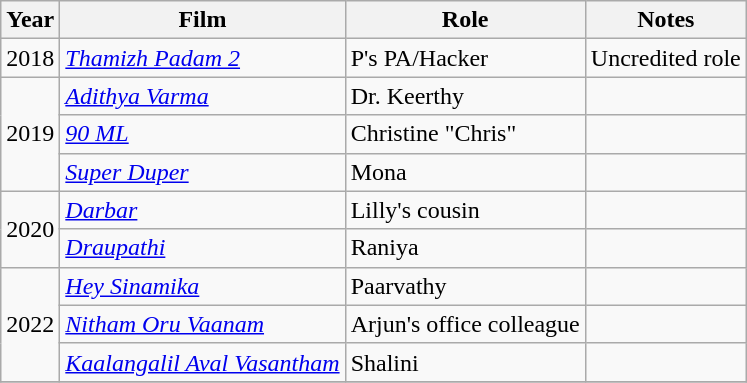<table class="wikitable sortable">
<tr>
<th>Year</th>
<th>Film</th>
<th>Role</th>
<th class="unsortable">Notes</th>
</tr>
<tr>
<td>2018</td>
<td><em><a href='#'>Thamizh Padam 2</a></em></td>
<td>P's PA/Hacker</td>
<td>Uncredited role</td>
</tr>
<tr>
<td rowspan="3">2019</td>
<td><em><a href='#'>Adithya Varma</a></em></td>
<td>Dr. Keerthy</td>
<td></td>
</tr>
<tr>
<td><em><a href='#'>90 ML</a></em></td>
<td>Christine "Chris"</td>
<td></td>
</tr>
<tr>
<td><em><a href='#'>Super Duper</a></em></td>
<td>Mona</td>
<td></td>
</tr>
<tr>
<td rowspan="2">2020</td>
<td><em><a href='#'>Darbar</a></em></td>
<td>Lilly's cousin</td>
<td></td>
</tr>
<tr>
<td><em><a href='#'>Draupathi</a></em></td>
<td>Raniya</td>
<td></td>
</tr>
<tr>
<td rowspan="3">2022</td>
<td><em><a href='#'>Hey Sinamika</a></em></td>
<td>Paarvathy</td>
<td></td>
</tr>
<tr>
<td><em><a href='#'>Nitham Oru Vaanam</a></em></td>
<td>Arjun's office colleague</td>
<td></td>
</tr>
<tr>
<td><em><a href='#'>Kaalangalil Aval Vasantham</a></em></td>
<td>Shalini</td>
<td></td>
</tr>
<tr>
</tr>
</table>
